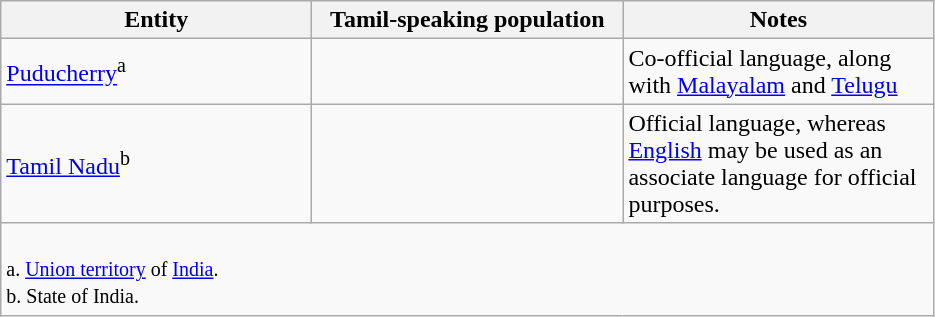<table class="wikitable sortable">
<tr>
<th width=200px>Entity</th>
<th width=200px>Tamil-speaking population</th>
<th width=200px>Notes</th>
</tr>
<tr>
<td> <a href='#'>Puducherry</a><sup>a</sup></td>
<td></td>
<td>Co-official language, along with <a href='#'>Malayalam</a> and <a href='#'>Telugu</a></td>
</tr>
<tr>
<td> <a href='#'>Tamil Nadu</a><sup>b</sup></td>
<td></td>
<td>Official language, whereas <a href='#'>English</a> may be used as an associate language for official purposes.</td>
</tr>
<tr class="sortbottom">
<td colspan = "3"><br><small>a. <a href='#'>Union territory</a> of <a href='#'>India</a>.<br>b. State of India.</small></td>
</tr>
</table>
